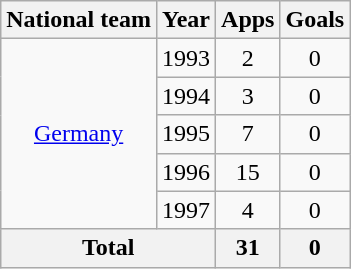<table class="wikitable" style="text-align:center">
<tr>
<th>National team</th>
<th>Year</th>
<th>Apps</th>
<th>Goals</th>
</tr>
<tr>
<td rowspan="5"><a href='#'>Germany</a></td>
<td>1993</td>
<td>2</td>
<td>0</td>
</tr>
<tr>
<td>1994</td>
<td>3</td>
<td>0</td>
</tr>
<tr>
<td>1995</td>
<td>7</td>
<td>0</td>
</tr>
<tr>
<td>1996</td>
<td>15</td>
<td>0</td>
</tr>
<tr>
<td>1997</td>
<td>4</td>
<td>0</td>
</tr>
<tr>
<th colspan="2">Total</th>
<th>31</th>
<th>0</th>
</tr>
</table>
